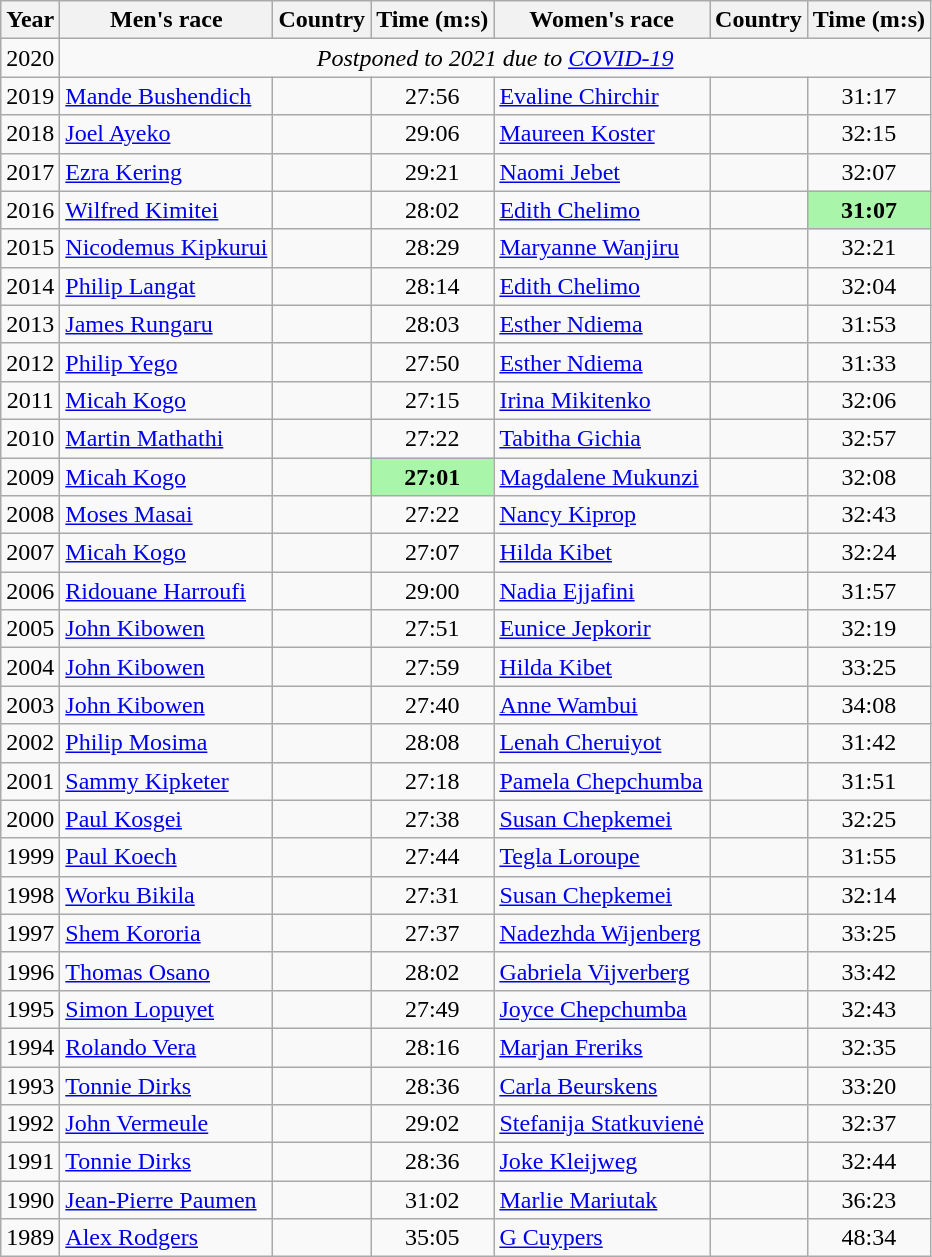<table class="wikitable sortable" style="text-align:center">
<tr>
<th>Year</th>
<th>Men's race</th>
<th>Country</th>
<th>Time (m:s)</th>
<th>Women's race</th>
<th>Country</th>
<th>Time (m:s)</th>
</tr>
<tr>
<td>2020</td>
<td colspan=6 align=center><em>Postponed to 2021 due to <a href='#'>COVID-19</a></em></td>
</tr>
<tr>
<td>2019</td>
<td align=left><a href='#'>Mande Bushendich</a></td>
<td align=left></td>
<td>27:56</td>
<td align=left><a href='#'>Evaline Chirchir</a></td>
<td align=left></td>
<td>31:17</td>
</tr>
<tr>
<td>2018</td>
<td align=left><a href='#'>Joel Ayeko</a></td>
<td align=left></td>
<td>29:06</td>
<td align=left><a href='#'>Maureen Koster</a></td>
<td align=left></td>
<td>32:15</td>
</tr>
<tr>
<td>2017</td>
<td align=left><a href='#'>Ezra Kering</a></td>
<td align=left></td>
<td>29:21</td>
<td align=left><a href='#'>Naomi Jebet</a></td>
<td align=left></td>
<td>32:07</td>
</tr>
<tr>
<td>2016</td>
<td align=left><a href='#'>Wilfred Kimitei</a></td>
<td align=left></td>
<td>28:02</td>
<td align=left><a href='#'>Edith Chelimo</a></td>
<td align=left></td>
<td bgcolor=#A9F5A9><strong>31:07</strong></td>
</tr>
<tr>
<td>2015</td>
<td align=left><a href='#'>Nicodemus Kipkurui</a></td>
<td align=left></td>
<td>28:29</td>
<td align=left><a href='#'>Maryanne Wanjiru</a></td>
<td align=left></td>
<td>32:21</td>
</tr>
<tr>
<td>2014</td>
<td align=left><a href='#'>Philip Langat</a></td>
<td align=left></td>
<td>28:14</td>
<td align=left><a href='#'>Edith Chelimo</a></td>
<td align=left></td>
<td>32:04</td>
</tr>
<tr>
<td>2013</td>
<td align=left><a href='#'>James Rungaru</a></td>
<td align=left></td>
<td>28:03</td>
<td align=left><a href='#'>Esther Ndiema</a></td>
<td align=left></td>
<td>31:53</td>
</tr>
<tr>
<td>2012</td>
<td align=left><a href='#'>Philip Yego</a></td>
<td align=left></td>
<td>27:50</td>
<td align=left><a href='#'>Esther Ndiema</a></td>
<td align=left></td>
<td>31:33</td>
</tr>
<tr>
<td>2011</td>
<td align=left><a href='#'>Micah Kogo</a></td>
<td align=left></td>
<td>27:15</td>
<td align=left><a href='#'>Irina Mikitenko</a></td>
<td align=left></td>
<td>32:06</td>
</tr>
<tr>
<td>2010</td>
<td align=left><a href='#'>Martin Mathathi</a></td>
<td align=left></td>
<td>27:22</td>
<td align=left><a href='#'>Tabitha Gichia</a></td>
<td align=left></td>
<td>32:57</td>
</tr>
<tr>
<td>2009</td>
<td align=left><a href='#'>Micah Kogo</a></td>
<td align=left></td>
<td bgcolor=#A9F5A9><strong>27:01</strong></td>
<td align=left><a href='#'>Magdalene Mukunzi</a></td>
<td align=left></td>
<td>32:08</td>
</tr>
<tr>
<td>2008</td>
<td align=left><a href='#'>Moses Masai</a></td>
<td align=left></td>
<td>27:22</td>
<td align=left><a href='#'>Nancy Kiprop</a></td>
<td align=left></td>
<td>32:43</td>
</tr>
<tr>
<td>2007</td>
<td align=left><a href='#'>Micah Kogo</a></td>
<td align=left></td>
<td>27:07</td>
<td align=left><a href='#'>Hilda Kibet</a></td>
<td align=left></td>
<td>32:24</td>
</tr>
<tr>
<td>2006</td>
<td align=left><a href='#'>Ridouane Harroufi</a></td>
<td align=left></td>
<td>29:00</td>
<td align=left><a href='#'>Nadia Ejjafini</a></td>
<td align=left></td>
<td>31:57</td>
</tr>
<tr>
<td>2005</td>
<td align=left><a href='#'>John Kibowen</a></td>
<td align=left></td>
<td>27:51</td>
<td align=left><a href='#'>Eunice Jepkorir</a></td>
<td align=left></td>
<td>32:19</td>
</tr>
<tr>
<td>2004</td>
<td align=left><a href='#'>John Kibowen</a></td>
<td align=left></td>
<td>27:59</td>
<td align=left><a href='#'>Hilda Kibet</a></td>
<td align=left></td>
<td>33:25</td>
</tr>
<tr>
<td>2003</td>
<td align=left><a href='#'>John Kibowen</a></td>
<td align=left></td>
<td>27:40</td>
<td align=left><a href='#'>Anne Wambui</a></td>
<td align=left></td>
<td>34:08</td>
</tr>
<tr>
<td>2002</td>
<td align=left><a href='#'>Philip Mosima</a></td>
<td align=left></td>
<td>28:08</td>
<td align=left><a href='#'>Lenah Cheruiyot</a></td>
<td align=left></td>
<td>31:42</td>
</tr>
<tr>
<td>2001</td>
<td align=left><a href='#'>Sammy Kipketer</a></td>
<td align=left></td>
<td>27:18</td>
<td align=left><a href='#'>Pamela Chepchumba</a></td>
<td align=left></td>
<td>31:51</td>
</tr>
<tr>
<td>2000</td>
<td align=left><a href='#'>Paul Kosgei</a></td>
<td align=left></td>
<td>27:38</td>
<td align=left><a href='#'>Susan Chepkemei</a></td>
<td align=left></td>
<td>32:25</td>
</tr>
<tr>
<td>1999</td>
<td align=left><a href='#'>Paul Koech</a></td>
<td align=left></td>
<td>27:44</td>
<td align=left><a href='#'>Tegla Loroupe</a></td>
<td align=left></td>
<td>31:55</td>
</tr>
<tr>
<td>1998</td>
<td align=left><a href='#'>Worku Bikila</a></td>
<td align=left></td>
<td>27:31</td>
<td align=left><a href='#'>Susan Chepkemei</a></td>
<td align=left></td>
<td>32:14</td>
</tr>
<tr>
<td>1997</td>
<td align=left><a href='#'>Shem Kororia</a></td>
<td align=left></td>
<td>27:37</td>
<td align=left><a href='#'>Nadezhda Wijenberg</a></td>
<td align=left></td>
<td>33:25</td>
</tr>
<tr>
<td>1996</td>
<td align=left><a href='#'>Thomas Osano</a></td>
<td align=left></td>
<td>28:02</td>
<td align=left><a href='#'>Gabriela Vijverberg</a></td>
<td align=left></td>
<td>33:42</td>
</tr>
<tr>
<td>1995</td>
<td align=left><a href='#'>Simon Lopuyet</a></td>
<td align=left></td>
<td>27:49</td>
<td align=left><a href='#'>Joyce Chepchumba</a></td>
<td align=left></td>
<td>32:43</td>
</tr>
<tr>
<td>1994</td>
<td align=left><a href='#'>Rolando Vera</a></td>
<td align=left></td>
<td>28:16</td>
<td align=left><a href='#'>Marjan Freriks</a></td>
<td align=left></td>
<td>32:35</td>
</tr>
<tr>
<td>1993</td>
<td align=left><a href='#'>Tonnie Dirks</a></td>
<td align=left></td>
<td>28:36</td>
<td align=left><a href='#'>Carla Beurskens</a></td>
<td align=left></td>
<td>33:20</td>
</tr>
<tr>
<td>1992</td>
<td align=left><a href='#'>John Vermeule</a></td>
<td align=left></td>
<td>29:02</td>
<td align=left><a href='#'>Stefanija Statkuvienė</a></td>
<td align=left></td>
<td>32:37</td>
</tr>
<tr>
<td>1991</td>
<td align=left><a href='#'>Tonnie Dirks</a></td>
<td align=left></td>
<td>28:36</td>
<td align=left><a href='#'>Joke Kleijweg</a></td>
<td align=left></td>
<td>32:44</td>
</tr>
<tr>
<td>1990</td>
<td align=left><a href='#'>Jean-Pierre Paumen</a></td>
<td align=left></td>
<td>31:02</td>
<td align=left><a href='#'>Marlie Mariutak</a></td>
<td align=left></td>
<td>36:23</td>
</tr>
<tr>
<td>1989</td>
<td align=left><a href='#'>Alex Rodgers</a></td>
<td align=left></td>
<td>35:05</td>
<td align=left><a href='#'>G Cuypers</a></td>
<td align=left></td>
<td>48:34</td>
</tr>
</table>
